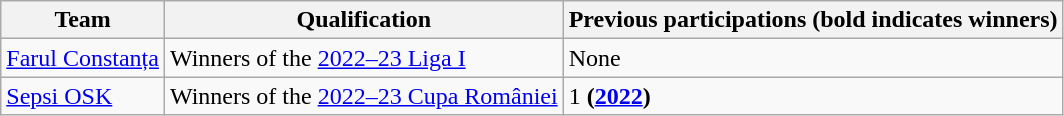<table class="wikitable">
<tr>
<th>Team</th>
<th>Qualification</th>
<th>Previous participations (bold indicates winners)</th>
</tr>
<tr>
<td><a href='#'>Farul Constanța</a></td>
<td>Winners of the <a href='#'>2022–23 Liga I</a></td>
<td>None</td>
</tr>
<tr>
<td><a href='#'>Sepsi OSK</a></td>
<td>Winners of the <a href='#'>2022–23 Cupa României</a></td>
<td>1 <strong>(<a href='#'>2022</a>)</strong></td>
</tr>
</table>
